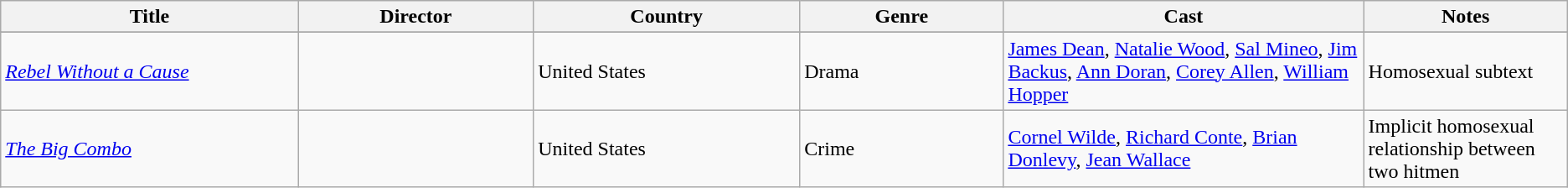<table class="wikitable sortable">
<tr>
<th width="19%">Title</th>
<th width="15%">Director</th>
<th width="17%">Country</th>
<th width="13%">Genre</th>
<th width="23%">Cast</th>
<th width="46%">Notes</th>
</tr>
<tr valign="top">
</tr>
<tr>
<td><em><a href='#'>Rebel Without a Cause</a></em></td>
<td></td>
<td>United States</td>
<td>Drama</td>
<td><a href='#'>James Dean</a>, <a href='#'>Natalie Wood</a>, <a href='#'>Sal Mineo</a>, <a href='#'>Jim Backus</a>, <a href='#'>Ann Doran</a>, <a href='#'>Corey Allen</a>, <a href='#'>William Hopper</a></td>
<td>Homosexual subtext</td>
</tr>
<tr>
<td><em><a href='#'>The Big Combo</a></em></td>
<td></td>
<td>United States</td>
<td>Crime</td>
<td><a href='#'>Cornel Wilde</a>, <a href='#'>Richard Conte</a>, <a href='#'>Brian Donlevy</a>, <a href='#'>Jean Wallace</a></td>
<td>Implicit homosexual relationship between two hitmen</td>
</tr>
</table>
